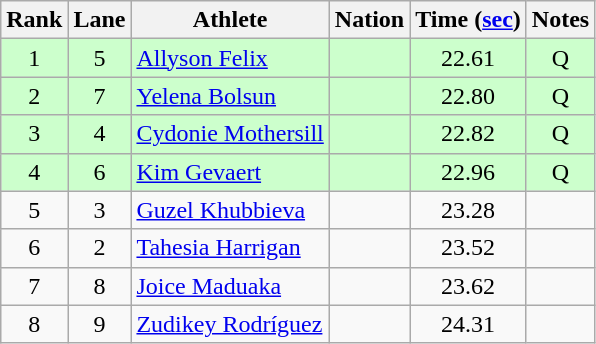<table class="wikitable sortable" style="text-align:center">
<tr>
<th>Rank</th>
<th>Lane</th>
<th>Athlete</th>
<th>Nation</th>
<th>Time (<a href='#'>sec</a>)</th>
<th>Notes</th>
</tr>
<tr bgcolor=ccffcc>
<td>1</td>
<td>5</td>
<td align="left"><a href='#'>Allyson Felix</a></td>
<td align=left></td>
<td>22.61</td>
<td>Q</td>
</tr>
<tr bgcolor=ccffcc>
<td>2</td>
<td>7</td>
<td align="left"><a href='#'>Yelena Bolsun</a></td>
<td align=left></td>
<td>22.80</td>
<td>Q</td>
</tr>
<tr bgcolor=ccffcc>
<td>3</td>
<td>4</td>
<td align="left"><a href='#'>Cydonie Mothersill</a></td>
<td align=left></td>
<td>22.82</td>
<td>Q</td>
</tr>
<tr bgcolor=ccffcc>
<td>4</td>
<td>6</td>
<td align="left"><a href='#'>Kim Gevaert</a></td>
<td align=left></td>
<td>22.96</td>
<td>Q</td>
</tr>
<tr>
<td>5</td>
<td>3</td>
<td align="left"><a href='#'>Guzel Khubbieva</a></td>
<td align=left></td>
<td>23.28</td>
<td></td>
</tr>
<tr>
<td>6</td>
<td>2</td>
<td align="left"><a href='#'>Tahesia Harrigan</a></td>
<td align=left></td>
<td>23.52</td>
<td></td>
</tr>
<tr>
<td>7</td>
<td>8</td>
<td align="left"><a href='#'>Joice Maduaka</a></td>
<td align=left></td>
<td>23.62</td>
<td></td>
</tr>
<tr>
<td>8</td>
<td>9</td>
<td align="left"><a href='#'>Zudikey Rodríguez</a></td>
<td align=left></td>
<td>24.31</td>
<td></td>
</tr>
</table>
